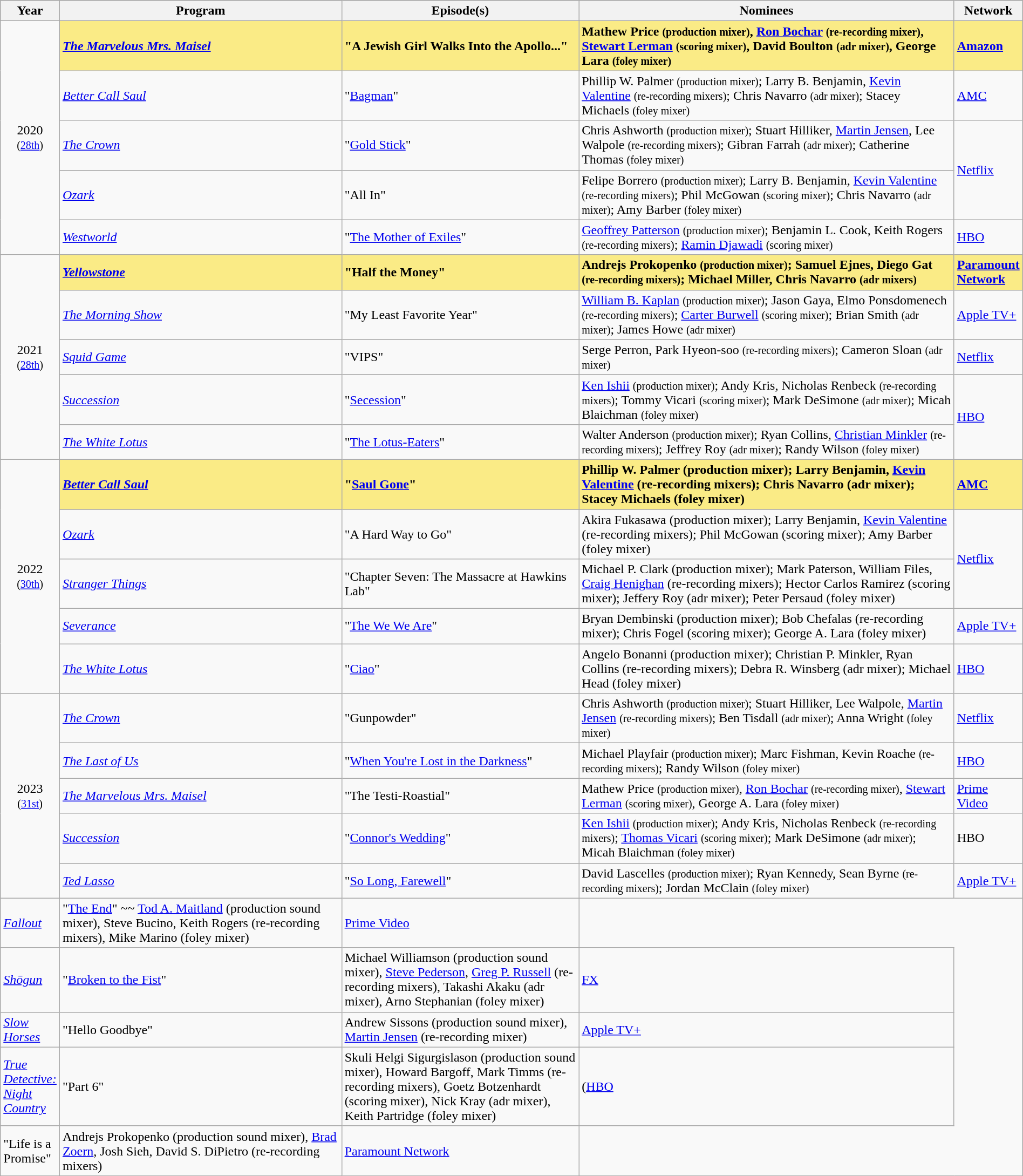<table class="wikitable" style="width:100%">
<tr bgcolor="#bebebe">
<th width="5%">Year</th>
<th width="30%">Program</th>
<th width="25%">Episode(s)</th>
<th width="40%">Nominees</th>
<th width="5%">Network</th>
</tr>
<tr>
<td rowspan="5" style="text-align:center;">2020<br><small>(<a href='#'>28th</a>)</small><br></td>
<td style="background:#FAEB86;"><strong><em><a href='#'>The Marvelous Mrs. Maisel</a></em></strong></td>
<td style="background:#FAEB86;"><strong>"A Jewish Girl Walks Into the Apollo..."</strong></td>
<td style="background:#FAEB86;"><strong>Mathew Price <small>(production mixer)</small>, <a href='#'>Ron Bochar</a> <small>(re-recording mixer)</small>, <a href='#'>Stewart Lerman</a> <small>(scoring mixer)</small>, David Boulton <small>(adr mixer)</small>, George Lara <small>(foley mixer)</small></strong></td>
<td style="background:#FAEB86;"><strong><a href='#'>Amazon</a></strong></td>
</tr>
<tr>
<td><em><a href='#'>Better Call Saul</a></em></td>
<td>"<a href='#'>Bagman</a>"</td>
<td>Phillip W. Palmer <small>(production mixer)</small>; Larry B. Benjamin, <a href='#'>Kevin Valentine</a> <small>(re-recording mixers)</small>; Chris Navarro <small>(adr mixer)</small>; Stacey Michaels <small>(foley mixer)</small></td>
<td><a href='#'>AMC</a></td>
</tr>
<tr>
<td><em><a href='#'>The Crown</a></em></td>
<td>"<a href='#'>Gold Stick</a>"</td>
<td>Chris Ashworth <small>(production mixer)</small>; Stuart Hilliker, <a href='#'>Martin Jensen</a>, Lee Walpole <small>(re-recording mixers)</small>; Gibran Farrah <small>(adr mixer)</small>; Catherine Thomas <small>(foley mixer)</small></td>
<td rowspan="2"><a href='#'>Netflix</a></td>
</tr>
<tr>
<td><em><a href='#'>Ozark</a></em></td>
<td>"All In"</td>
<td>Felipe Borrero <small>(production mixer)</small>; Larry B. Benjamin, <a href='#'>Kevin Valentine</a> <small>(re-recording mixers)</small>; Phil McGowan <small>(scoring mixer)</small>; Chris Navarro <small>(adr mixer)</small>; Amy Barber <small>(foley mixer)</small></td>
</tr>
<tr>
<td><em><a href='#'>Westworld</a></em></td>
<td>"<a href='#'>The Mother of Exiles</a>"</td>
<td><a href='#'>Geoffrey Patterson</a> <small>(production mixer)</small>; Benjamin L. Cook, Keith Rogers <small>(re-recording mixers)</small>; <a href='#'>Ramin Djawadi</a> <small>(scoring mixer)</small></td>
<td><a href='#'>HBO</a></td>
</tr>
<tr>
<td rowspan="5" style="text-align:center;">2021<br><small>(<a href='#'>28th</a>)</small><br></td>
<td style="background:#FAEB86;"><strong><em><a href='#'>Yellowstone</a></em></strong></td>
<td style="background:#FAEB86;"><strong>"Half the Money"</strong></td>
<td style="background:#FAEB86;"><strong>Andrejs Prokopenko <small>(production mixer)</small>; Samuel Ejnes, Diego Gat <small>(re-recording mixers)</small>; Michael Miller, Chris Navarro <small>(adr mixers)</small></strong></td>
<td style="background:#FAEB86;"><strong><a href='#'>Paramount Network</a></strong></td>
</tr>
<tr>
<td><em><a href='#'>The Morning Show</a></em></td>
<td>"My Least Favorite Year"</td>
<td><a href='#'>William B. Kaplan</a> <small>(production mixer)</small>; Jason Gaya, Elmo Ponsdomenech <small>(re-recording mixers)</small>; <a href='#'>Carter Burwell</a> <small>(scoring mixer)</small>; Brian Smith <small>(adr mixer)</small>; James Howe <small>(adr mixer)</small></td>
<td><a href='#'>Apple TV+</a></td>
</tr>
<tr>
<td><em><a href='#'>Squid Game</a></em></td>
<td>"VIPS"</td>
<td>Serge Perron, Park Hyeon-soo <small>(re-recording mixers)</small>; Cameron Sloan <small>(adr mixer)</small></td>
<td><a href='#'>Netflix</a></td>
</tr>
<tr>
<td><em><a href='#'>Succession</a></em></td>
<td>"<a href='#'>Secession</a>"</td>
<td><a href='#'>Ken Ishii</a> <small>(production mixer)</small>; Andy Kris, Nicholas Renbeck <small>(re-recording mixers)</small>; Tommy Vicari <small>(scoring mixer)</small>; Mark DeSimone <small>(adr mixer)</small>; Micah Blaichman <small>(foley mixer)</small></td>
<td rowspan="2"><a href='#'>HBO</a></td>
</tr>
<tr>
<td><em><a href='#'>The White Lotus</a></em></td>
<td>"<a href='#'>The Lotus-Eaters</a>"</td>
<td>Walter Anderson <small>(production mixer)</small>; Ryan Collins, <a href='#'>Christian Minkler</a> <small>(re-recording mixers)</small>; Jeffrey Roy <small>(adr mixer)</small>; Randy Wilson <small>(foley mixer)</small></td>
</tr>
<tr>
<td rowspan="5" style="text-align:center;">2022 <br><small>(<a href='#'>30th</a>)</small><br></td>
<td style="background:#FAEB86;"><strong><em><a href='#'>Better Call Saul</a></em></strong></td>
<td style="background:#FAEB86;"><strong>"<a href='#'>Saul Gone</a>"</strong></td>
<td style="background:#FAEB86;"><strong>Phillip W. Palmer (production mixer); Larry Benjamin, <a href='#'>Kevin Valentine</a> (re-recording mixers); Chris Navarro (adr mixer); Stacey Michaels (foley mixer)</strong></td>
<td style="background:#FAEB86;"><strong><a href='#'>AMC</a></strong></td>
</tr>
<tr>
<td><em><a href='#'>Ozark</a></em></td>
<td>"A Hard Way to Go"</td>
<td>Akira Fukasawa (production mixer); Larry Benjamin, <a href='#'>Kevin Valentine</a> (re-recording mixers); Phil McGowan (scoring mixer); Amy Barber (foley mixer)</td>
<td rowspan="2"><a href='#'>Netflix</a></td>
</tr>
<tr>
<td><em><a href='#'>Stranger Things</a></em></td>
<td>"Chapter Seven: The Massacre at Hawkins Lab"</td>
<td>Michael P. Clark (production mixer); Mark Paterson, William Files, <a href='#'>Craig Henighan</a> (re-recording mixers); Hector Carlos Ramirez (scoring mixer); Jeffery Roy (adr mixer); Peter Persaud (foley mixer)</td>
</tr>
<tr>
<td><em><a href='#'>Severance</a></em></td>
<td>"<a href='#'>The We We Are</a>"</td>
<td>Bryan Dembinski (production mixer); Bob Chefalas (re-recording mixer); Chris Fogel (scoring mixer); George A. Lara (foley mixer)</td>
<td><a href='#'>Apple TV+</a></td>
</tr>
<tr>
<td><em><a href='#'>The White Lotus</a></em></td>
<td>"<a href='#'>Ciao</a>"</td>
<td>Angelo Bonanni (production mixer); Christian P. Minkler, Ryan Collins (re-recording mixers); Debra R. Winsberg (adr mixer); Michael Head (foley mixer)</td>
<td><a href='#'>HBO</a></td>
</tr>
<tr>
<td rowspan="5" style="text-align:center;">2023 <br><small>(<a href='#'>31st</a>)</small><br></td>
<td><em><a href='#'>The Crown</a></em></td>
<td>"Gunpowder"</td>
<td>Chris Ashworth <small>(production mixer)</small>; Stuart Hilliker, Lee Walpole, <a href='#'>Martin Jensen</a> <small>(re-recording mixers)</small>; Ben Tisdall <small>(adr mixer)</small>; Anna Wright <small>(foley mixer)</small></td>
<td><a href='#'>Netflix</a></td>
</tr>
<tr>
<td><em><a href='#'>The Last of Us</a></em></td>
<td>"<a href='#'>When You're Lost in the Darkness</a>"</td>
<td>Michael Playfair <small>(production mixer)</small>; Marc Fishman, Kevin Roache <small>(re-recording mixers)</small>; Randy Wilson <small>(foley mixer)</small></td>
<td><a href='#'>HBO</a></td>
</tr>
<tr>
<td><em><a href='#'>The Marvelous Mrs. Maisel</a></em></td>
<td>"The Testi-Roastial"</td>
<td>Mathew Price <small>(production mixer)</small>, <a href='#'>Ron Bochar</a> <small>(re-recording mixer)</small>, <a href='#'>Stewart Lerman</a> <small>(scoring mixer)</small>, George A. Lara <small>(foley mixer)</small></td>
<td><a href='#'>Prime Video</a></td>
</tr>
<tr>
<td><em><a href='#'>Succession</a></em></td>
<td>"<a href='#'>Connor's Wedding</a>"</td>
<td><a href='#'>Ken Ishii</a> <small>(production mixer)</small>; Andy Kris, Nicholas Renbeck <small>(re-recording mixers)</small>; <a href='#'>Thomas Vicari</a> <small>(scoring mixer)</small>; Mark DeSimone <small>(adr mixer)</small>; Micah Blaichman <small>(foley mixer)</small></td>
<td>HBO</td>
</tr>
<tr>
<td><em><a href='#'>Ted Lasso</a></em></td>
<td>"<a href='#'>So Long, Farewell</a>"</td>
<td>David Lascelles <small>(production mixer)</small>; Ryan Kennedy, Sean Byrne <small>(re-recording mixers)</small>; Jordan McClain <small>(foley mixer)</small></td>
<td><a href='#'>Apple TV+</a></td>
</tr>
<tr>
<td><em><a href='#'>Fallout</a></em></td>
<td>"<a href='#'>The End</a>" ~~ <a href='#'>Tod A. Maitland</a> (production sound mixer), Steve Bucino, Keith Rogers (re-recording mixers), Mike Marino (foley mixer)</td>
<td><a href='#'>Prime Video</a></td>
</tr>
<tr>
<td><em><a href='#'>Shōgun</a></em></td>
<td>"<a href='#'>Broken to the Fist</a>"</td>
<td>Michael Williamson (production sound mixer), <a href='#'>Steve Pederson</a>, <a href='#'>Greg P. Russell</a> (re-recording mixers), Takashi Akaku (adr mixer), Arno Stephanian (foley mixer)</td>
<td><a href='#'>FX</a></td>
</tr>
<tr>
<td><em><a href='#'>Slow Horses</a></em></td>
<td>"Hello Goodbye"</td>
<td>Andrew Sissons (production sound mixer), <a href='#'>Martin Jensen</a> (re-recording mixer)</td>
<td><a href='#'>Apple TV+</a></td>
</tr>
<tr>
<td><em><a href='#'>True Detective: Night Country</a></em></td>
<td>"Part 6"</td>
<td>Skuli Helgi Sigurgislason (production sound mixer), Howard Bargoff, Mark Timms (re-recording mixers), Goetz Botzenhardt (scoring mixer), Nick Kray (adr mixer), Keith Partridge (foley mixer)</td>
<td>(<a href='#'>HBO</a></td>
</tr>
<tr>
<td>"Life is a Promise"</td>
<td>Andrejs Prokopenko (production sound mixer), <a href='#'>Brad Zoern</a>, Josh Sieh, David S. DiPietro (re-recording mixers)</td>
<td><a href='#'>Paramount Network</a></td>
</tr>
</table>
